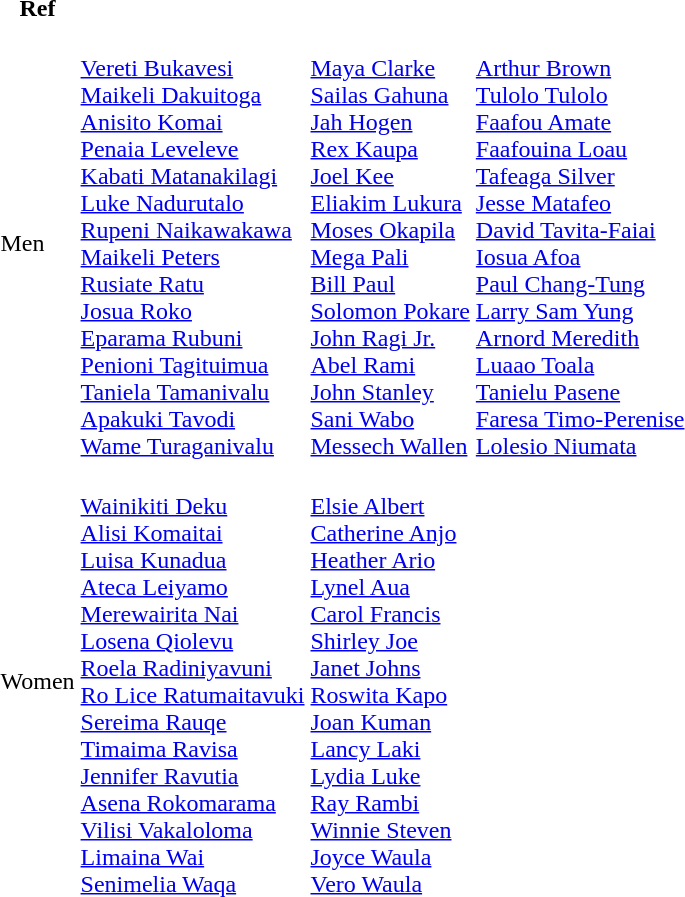<table>
<tr>
<th>Ref</th>
</tr>
<tr>
<td>Men</td>
<td><br><a href='#'>Vereti Bukavesi</a><br><a href='#'>Maikeli Dakuitoga</a><br><a href='#'>Anisito Komai</a><br><a href='#'>Penaia Leveleve</a><br><a href='#'>Kabati Matanakilagi</a><br><a href='#'>Luke Nadurutalo</a><br><a href='#'>Rupeni Naikawakawa</a><br><a href='#'>Maikeli Peters</a><br><a href='#'>Rusiate Ratu</a><br><a href='#'>Josua Roko</a><br><a href='#'>Eparama Rubuni</a><br><a href='#'>Penioni Tagituimua</a><br><a href='#'>Taniela Tamanivalu</a><br><a href='#'>Apakuki Tavodi</a><br><a href='#'>Wame Turaganivalu</a></td>
<td><br><a href='#'>Maya Clarke</a><br><a href='#'>Sailas Gahuna</a><br><a href='#'>Jah Hogen</a><br><a href='#'>Rex Kaupa</a><br><a href='#'>Joel Kee</a><br><a href='#'>Eliakim Lukura</a><br><a href='#'>Moses Okapila</a><br><a href='#'>Mega Pali</a><br><a href='#'>Bill Paul</a><br><a href='#'>Solomon Pokare</a><br><a href='#'>John Ragi Jr.</a><br><a href='#'>Abel Rami</a><br><a href='#'>John Stanley</a><br><a href='#'>Sani Wabo</a><br><a href='#'>Messech Wallen</a></td>
<td valign=top><br><a href='#'>Arthur Brown</a><br><a href='#'>Tulolo Tulolo</a><br><a href='#'>Faafou Amate</a><br><a href='#'>Faafouina Loau</a><br><a href='#'>Tafeaga Silver</a><br><a href='#'>Jesse Matafeo</a><br><a href='#'>David Tavita-Faiai</a><br><a href='#'>Iosua Afoa</a><br><a href='#'>Paul Chang-Tung</a><br><a href='#'>Larry Sam Yung</a><br><a href='#'>Arnord Meredith</a><br><a href='#'>Luaao Toala</a><br><a href='#'>Tanielu Pasene</a><br><a href='#'>Faresa Timo-Perenise</a><br><a href='#'>Lolesio Niumata</a></td>
<td align=center></td>
</tr>
<tr>
<td>Women</td>
<td><br><a href='#'>Wainikiti Deku</a><br><a href='#'>Alisi Komaitai</a><br><a href='#'>Luisa Kunadua</a><br><a href='#'>Ateca Leiyamo</a><br><a href='#'>Merewairita Nai</a><br><a href='#'>Losena Qiolevu</a><br><a href='#'>Roela Radiniyavuni</a><br><a href='#'>Ro Lice Ratumaitavuki</a><br><a href='#'>Sereima Rauqe</a><br><a href='#'>Timaima Ravisa</a><br><a href='#'>Jennifer Ravutia</a><br><a href='#'>Asena Rokomarama</a><br><a href='#'>Vilisi Vakaloloma</a><br><a href='#'>Limaina Wai</a><br><a href='#'>Senimelia Waqa</a></td>
<td><br><a href='#'>Elsie Albert</a><br><a href='#'>Catherine Anjo</a><br><a href='#'>Heather Ario</a><br><a href='#'>Lynel Aua</a><br><a href='#'>Carol Francis</a><br><a href='#'>Shirley Joe</a><br><a href='#'>Janet Johns</a><br><a href='#'>Roswita Kapo</a><br><a href='#'>Joan Kuman</a><br><a href='#'>Lancy Laki</a><br><a href='#'>Lydia Luke</a><br><a href='#'>Ray Rambi</a><br><a href='#'>Winnie Steven</a><br><a href='#'>Joyce Waula</a><br><a href='#'>Vero Waula</a></td>
<td valign=top></td>
<td align=center></td>
</tr>
</table>
